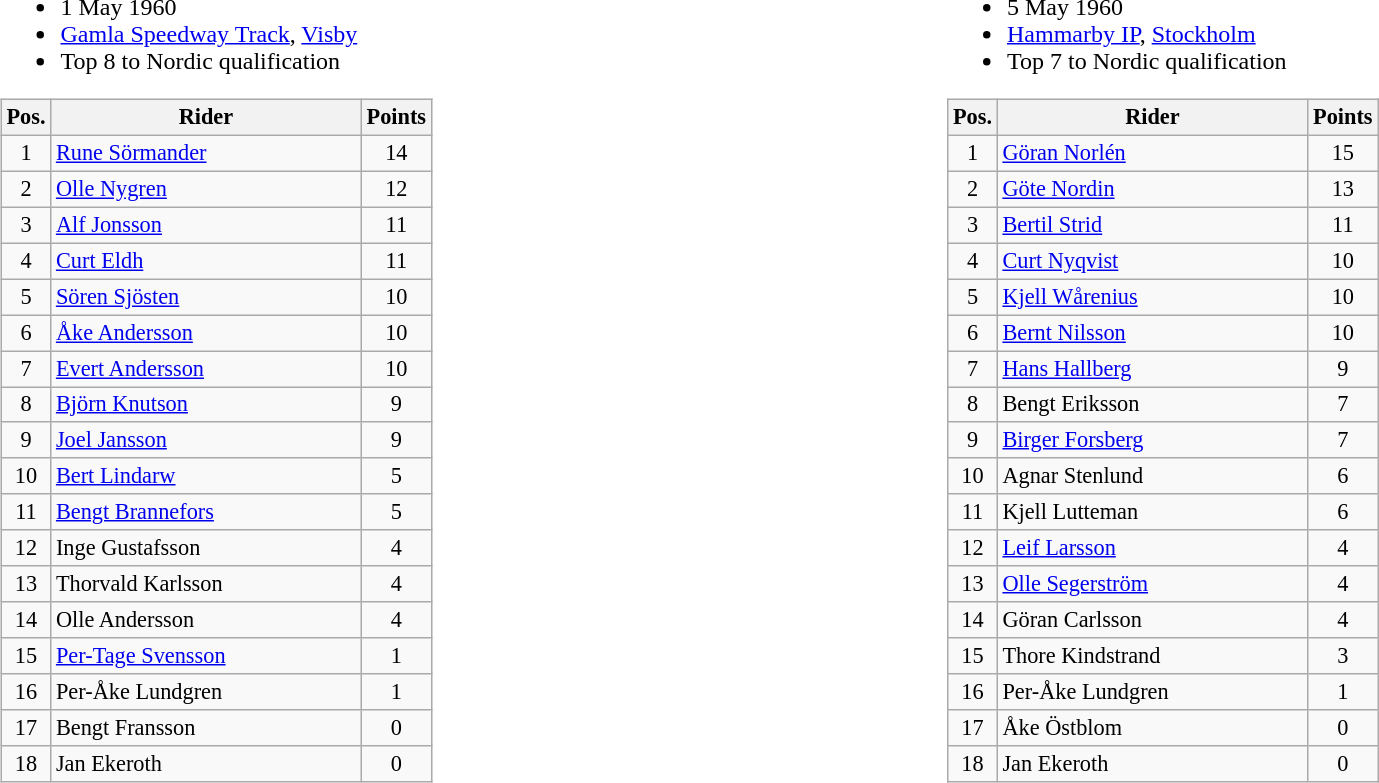<table width=100%>
<tr>
<td width=50% valign=top><br><ul><li>1 May 1960</li><li><a href='#'>Gamla Speedway Track</a>, <a href='#'>Visby</a></li><li>Top 8 to Nordic qualification</li></ul><table class=wikitable style="font-size:93%;">
<tr>
<th width=25px>Pos.</th>
<th width=200px>Rider</th>
<th width=40px>Points</th>
</tr>
<tr align=center >
<td>1</td>
<td align=left><a href='#'>Rune Sörmander</a></td>
<td>14</td>
</tr>
<tr align=center >
<td>2</td>
<td align=left><a href='#'>Olle Nygren</a></td>
<td>12</td>
</tr>
<tr align=center >
<td>3</td>
<td align=left><a href='#'>Alf Jonsson</a></td>
<td>11</td>
</tr>
<tr align=center >
<td>4</td>
<td align=left><a href='#'>Curt Eldh</a></td>
<td>11</td>
</tr>
<tr align=center >
<td>5</td>
<td align=left><a href='#'>Sören Sjösten</a></td>
<td>10</td>
</tr>
<tr align=center >
<td>6</td>
<td align=left><a href='#'>Åke Andersson</a></td>
<td>10</td>
</tr>
<tr align=center >
<td>7</td>
<td align=left><a href='#'>Evert Andersson</a></td>
<td>10</td>
</tr>
<tr align=center >
<td>8</td>
<td align=left><a href='#'>Björn Knutson</a></td>
<td>9</td>
</tr>
<tr align=center>
<td>9</td>
<td align=left><a href='#'>Joel Jansson</a></td>
<td>9</td>
</tr>
<tr align=center>
<td>10</td>
<td align=left><a href='#'>Bert Lindarw</a></td>
<td>5</td>
</tr>
<tr align=center>
<td>11</td>
<td align=left><a href='#'>Bengt Brannefors</a></td>
<td>5</td>
</tr>
<tr align=center>
<td>12</td>
<td align=left>Inge Gustafsson</td>
<td>4</td>
</tr>
<tr align=center>
<td>13</td>
<td align=left>Thorvald Karlsson</td>
<td>4</td>
</tr>
<tr align=center>
<td>14</td>
<td align=left>Olle Andersson</td>
<td>4</td>
</tr>
<tr align=center>
<td>15</td>
<td align=left><a href='#'>Per-Tage Svensson</a></td>
<td>1</td>
</tr>
<tr align=center>
<td>16</td>
<td align=left>Per-Åke Lundgren</td>
<td>1</td>
</tr>
<tr align=center>
<td>17</td>
<td align=left>Bengt Fransson</td>
<td>0</td>
</tr>
<tr align=center>
<td>18</td>
<td align=left>Jan Ekeroth</td>
<td>0</td>
</tr>
</table>
</td>
<td width=50% valign=top><br><ul><li>5 May 1960</li><li><a href='#'>Hammarby IP</a>, <a href='#'>Stockholm</a></li><li>Top 7 to Nordic qualification</li></ul><table class=wikitable style="font-size:93%;">
<tr>
<th width=25px>Pos.</th>
<th width=200px>Rider</th>
<th width=40px>Points</th>
</tr>
<tr align=center >
<td>1</td>
<td align=left><a href='#'>Göran Norlén</a></td>
<td>15</td>
</tr>
<tr align=center >
<td>2</td>
<td align=left><a href='#'>Göte Nordin</a></td>
<td>13</td>
</tr>
<tr align=center >
<td>3</td>
<td align=left><a href='#'>Bertil Strid</a></td>
<td>11</td>
</tr>
<tr align=center >
<td>4</td>
<td align=left><a href='#'>Curt Nyqvist</a></td>
<td>10</td>
</tr>
<tr align=center >
<td>5</td>
<td align=left><a href='#'>Kjell Wårenius</a></td>
<td>10</td>
</tr>
<tr align=center >
<td>6</td>
<td align=left><a href='#'>Bernt Nilsson</a></td>
<td>10</td>
</tr>
<tr align=center >
<td>7</td>
<td align=left><a href='#'>Hans Hallberg</a></td>
<td>9</td>
</tr>
<tr align=center>
<td>8</td>
<td align=left>Bengt Eriksson</td>
<td>7</td>
</tr>
<tr align=center>
<td>9</td>
<td align=left><a href='#'>Birger Forsberg</a></td>
<td>7</td>
</tr>
<tr align=center>
<td>10</td>
<td align=left>Agnar Stenlund</td>
<td>6</td>
</tr>
<tr align=center>
<td>11</td>
<td align=left>Kjell Lutteman</td>
<td>6</td>
</tr>
<tr align=center>
<td>12</td>
<td align=left><a href='#'>Leif Larsson</a></td>
<td>4</td>
</tr>
<tr align=center>
<td>13</td>
<td align=left><a href='#'>Olle Segerström</a></td>
<td>4</td>
</tr>
<tr align=center>
<td>14</td>
<td align=left>Göran Carlsson</td>
<td>4</td>
</tr>
<tr align=center>
<td>15</td>
<td align=left>Thore Kindstrand</td>
<td>3</td>
</tr>
<tr align=center>
<td>16</td>
<td align=left>Per-Åke Lundgren</td>
<td>1</td>
</tr>
<tr align=center>
<td>17</td>
<td align=left>Åke Östblom</td>
<td>0</td>
</tr>
<tr align=center>
<td>18</td>
<td align=left>Jan Ekeroth</td>
<td>0</td>
</tr>
</table>
</td>
</tr>
</table>
